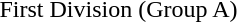<table>
<tr>
<td>First Division (Group A)</td>
<td></td>
<td></td>
<td></td>
</tr>
</table>
